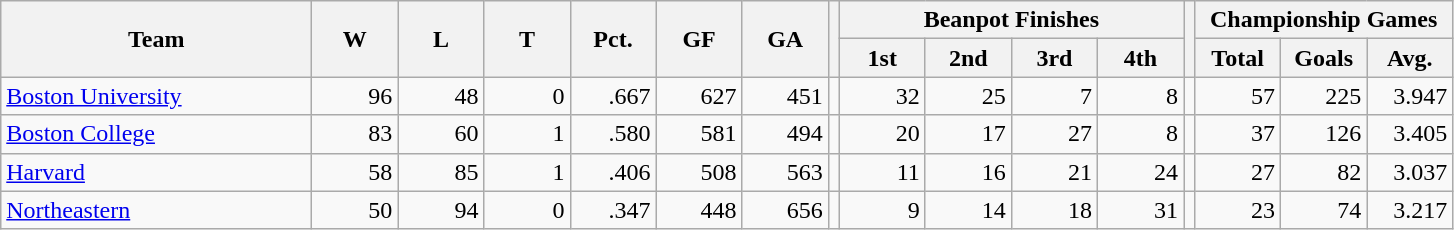<table class="wikitable">
<tr>
<th scope="col" width="200" rowspan="2">Team</th>
<th scope="col" width="50" rowspan="2">W</th>
<th scope="col" width="50" rowspan="2">L</th>
<th scope="col" width="50" rowspan="2">T</th>
<th scope="col" width="50" rowspan="2">Pct.</th>
<th scope="col" width="50" rowspan="2">GF</th>
<th scope="col" width="50" rowspan="2">GA</th>
<th rowspan="2"></th>
<th colspan="4">Beanpot Finishes</th>
<th rowspan="2"></th>
<th colspan="3">Championship Games</th>
</tr>
<tr>
<th scope="col" width="50">1st</th>
<th scope="col" width="50">2nd</th>
<th scope="col" width="50">3rd</th>
<th scope="col" width="50">4th</th>
<th scope="col" width="50">Total</th>
<th scope="col" width="50">Goals</th>
<th scope="col" width="50">Avg.</th>
</tr>
<tr>
<td><a href='#'>Boston University</a></td>
<td style="text-align: right;">96</td>
<td style="text-align: right;">48</td>
<td style="text-align: right;">0</td>
<td style="text-align: right;">.667</td>
<td style="text-align: right;">627</td>
<td style="text-align: right;">451</td>
<td></td>
<td style="text-align: right;">32</td>
<td style="text-align: right;">25</td>
<td style="text-align: right;">7</td>
<td style="text-align: right;">8</td>
<td></td>
<td style="text-align: right;">57</td>
<td style="text-align: right;">225</td>
<td style="text-align: right;">3.947</td>
</tr>
<tr>
<td><a href='#'>Boston College</a></td>
<td style="text-align: right;">83</td>
<td style="text-align: right;">60</td>
<td style="text-align: right;">1</td>
<td style="text-align: right;">.580</td>
<td style="text-align: right;">581</td>
<td style="text-align: right;">494</td>
<td></td>
<td style="text-align: right;">20</td>
<td style="text-align: right;">17</td>
<td style="text-align: right;">27</td>
<td style="text-align: right;">8</td>
<td></td>
<td style="text-align: right;">37</td>
<td style="text-align: right;">126</td>
<td style="text-align: right;">3.405</td>
</tr>
<tr>
<td><a href='#'>Harvard</a></td>
<td style="text-align: right;">58</td>
<td style="text-align: right;">85</td>
<td style="text-align: right;">1</td>
<td style="text-align: right;">.406</td>
<td style="text-align: right;">508</td>
<td style="text-align: right;">563</td>
<td></td>
<td style="text-align: right;">11</td>
<td style="text-align: right;">16</td>
<td style="text-align: right;">21</td>
<td style="text-align: right;">24</td>
<td></td>
<td style="text-align: right;">27</td>
<td style="text-align: right;">82</td>
<td style="text-align: right;">3.037</td>
</tr>
<tr>
<td><a href='#'>Northeastern</a></td>
<td style="text-align: right;">50</td>
<td style="text-align: right;">94</td>
<td style="text-align: right;">0</td>
<td style="text-align: right;">.347</td>
<td style="text-align: right;">448</td>
<td style="text-align: right;">656</td>
<td></td>
<td style="text-align: right;">9</td>
<td style="text-align: right;">14</td>
<td style="text-align: right;">18</td>
<td style="text-align: right;">31</td>
<td></td>
<td style="text-align: right;">23</td>
<td style="text-align: right;">74</td>
<td style="text-align: right;">3.217</td>
</tr>
</table>
